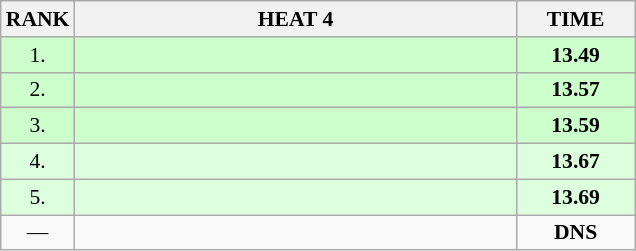<table class="wikitable" style="border-collapse: collapse; font-size: 90%;">
<tr>
<th>RANK</th>
<th style="width: 20em">HEAT 4</th>
<th style="width: 5em">TIME</th>
</tr>
<tr style="background:#ccffcc;">
<td align="center">1.</td>
<td></td>
<td align="center"><strong>13.49</strong></td>
</tr>
<tr style="background:#ccffcc;">
<td align="center">2.</td>
<td></td>
<td align="center"><strong>13.57</strong></td>
</tr>
<tr style="background:#ccffcc;">
<td align="center">3.</td>
<td></td>
<td align="center"><strong>13.59</strong></td>
</tr>
<tr style="background:#ddffdd;">
<td align="center">4.</td>
<td></td>
<td align="center"><strong>13.67</strong></td>
</tr>
<tr style="background:#ddffdd;">
<td align="center">5.</td>
<td></td>
<td align="center"><strong>13.69</strong></td>
</tr>
<tr>
<td align="center">—</td>
<td></td>
<td align="center"><strong>DNS</strong></td>
</tr>
</table>
